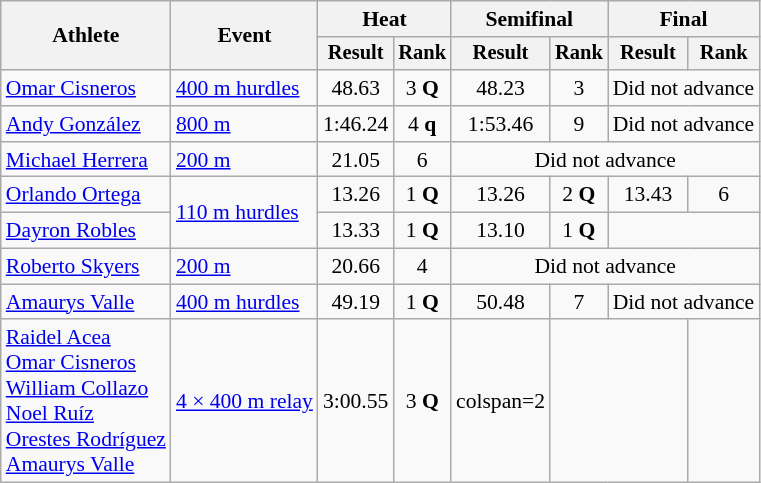<table class="wikitable" style="font-size:90%">
<tr>
<th rowspan="2">Athlete</th>
<th rowspan="2">Event</th>
<th colspan="2">Heat</th>
<th colspan="2">Semifinal</th>
<th colspan="2">Final</th>
</tr>
<tr style="font-size:95%">
<th>Result</th>
<th>Rank</th>
<th>Result</th>
<th>Rank</th>
<th>Result</th>
<th>Rank</th>
</tr>
<tr align=center>
<td align=left><a href='#'>Omar Cisneros</a></td>
<td align=left><a href='#'>400 m hurdles</a></td>
<td>48.63</td>
<td>3 <strong>Q</strong></td>
<td>48.23</td>
<td>3</td>
<td colspan=2>Did not advance</td>
</tr>
<tr align=center>
<td align=left><a href='#'>Andy González</a></td>
<td align=left><a href='#'>800 m</a></td>
<td>1:46.24</td>
<td>4 <strong>q</strong></td>
<td>1:53.46</td>
<td>9</td>
<td colspan=2>Did not advance</td>
</tr>
<tr align=center>
<td align=left><a href='#'>Michael Herrera</a></td>
<td align=left><a href='#'>200 m</a></td>
<td>21.05</td>
<td>6</td>
<td colspan=4>Did not advance</td>
</tr>
<tr align=center>
<td align=left><a href='#'>Orlando Ortega</a></td>
<td align=left rowspan=2><a href='#'>110 m hurdles</a></td>
<td>13.26</td>
<td>1 <strong>Q</strong></td>
<td>13.26</td>
<td>2 <strong>Q</strong></td>
<td>13.43</td>
<td>6</td>
</tr>
<tr align=center>
<td align=left><a href='#'>Dayron Robles</a></td>
<td>13.33</td>
<td>1 <strong>Q</strong></td>
<td>13.10</td>
<td>1 <strong>Q</strong></td>
<td colspan=2></td>
</tr>
<tr align=center>
<td align=left><a href='#'>Roberto Skyers</a></td>
<td align=left><a href='#'>200 m</a></td>
<td>20.66</td>
<td>4</td>
<td colspan=4>Did not advance</td>
</tr>
<tr align=center>
<td align=left><a href='#'>Amaurys Valle</a></td>
<td align=left><a href='#'>400 m hurdles</a></td>
<td>49.19</td>
<td>1 <strong>Q</strong></td>
<td>50.48</td>
<td>7</td>
<td colspan=2>Did not advance</td>
</tr>
<tr align=center>
<td align=left><a href='#'>Raidel Acea</a><br><a href='#'>Omar Cisneros</a><br><a href='#'>William Collazo</a><br><a href='#'>Noel Ruíz</a><br><a href='#'>Orestes Rodríguez</a><br><a href='#'>Amaurys Valle</a></td>
<td align=left><a href='#'>4 × 400 m relay</a></td>
<td>3:00.55</td>
<td>3 <strong>Q</strong></td>
<td>colspan=2 </td>
<td colspan=2></td>
</tr>
</table>
